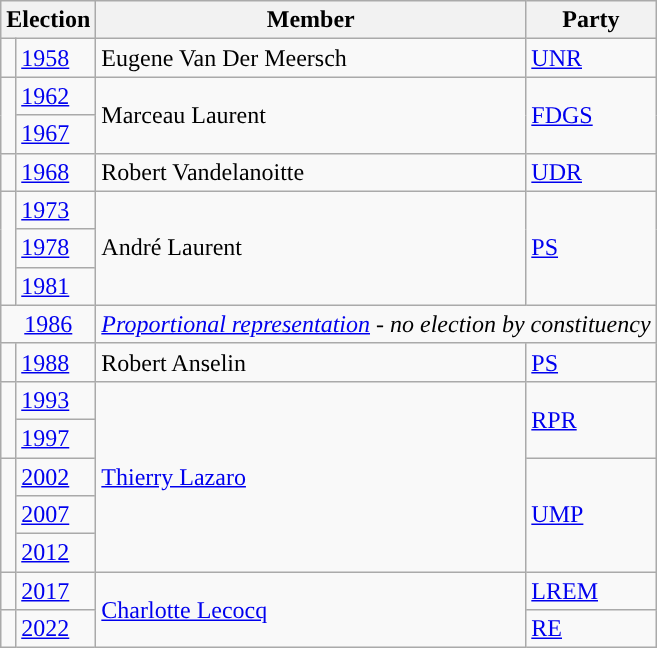<table class="wikitable">
<tr>
<th colspan="2">Election</th>
<th>Member</th>
<th>Party</th>
</tr>
<tr>
<td style="color:inherit;background-color: "></td>
<td><a href='#'>1958</a></td>
<td>Eugene Van Der Meersch</td>
<td><a href='#'>UNR</a></td>
</tr>
<tr>
<td rowspan="2" style="background-color: "></td>
<td><a href='#'>1962</a></td>
<td rowspan="2">Marceau Laurent</td>
<td rowspan="2"><a href='#'>FDGS</a></td>
</tr>
<tr>
<td><a href='#'>1967</a></td>
</tr>
<tr>
<td style="color:inherit;background-color: "></td>
<td><a href='#'>1968</a></td>
<td>Robert Vandelanoitte</td>
<td><a href='#'>UDR</a></td>
</tr>
<tr>
<td rowspan="3" style="color:inherit;background-color: "></td>
<td><a href='#'>1973</a></td>
<td rowspan="3">André Laurent</td>
<td rowspan="3"><a href='#'>PS</a></td>
</tr>
<tr>
<td><a href='#'>1978</a></td>
</tr>
<tr>
<td><a href='#'>1981</a></td>
</tr>
<tr>
<td colspan="2" align="center"><a href='#'>1986</a></td>
<td colspan="2"><em><a href='#'>Proportional representation</a> - no election by constituency</em></td>
</tr>
<tr>
<td style="color:inherit;background-color: "></td>
<td><a href='#'>1988</a></td>
<td>Robert Anselin</td>
<td><a href='#'>PS</a></td>
</tr>
<tr>
<td rowspan="2" style="color:inherit;background-color: "></td>
<td><a href='#'>1993</a></td>
<td rowspan="5"><a href='#'>Thierry Lazaro</a></td>
<td rowspan="2"><a href='#'>RPR</a></td>
</tr>
<tr>
<td><a href='#'>1997</a></td>
</tr>
<tr>
<td rowspan="3" style="color:inherit;background-color: "></td>
<td><a href='#'>2002</a></td>
<td rowspan="3"><a href='#'>UMP</a></td>
</tr>
<tr>
<td><a href='#'>2007</a></td>
</tr>
<tr>
<td><a href='#'>2012</a></td>
</tr>
<tr>
<td style="color:inherit;background-color: "></td>
<td><a href='#'>2017</a></td>
<td rowspan="2"><a href='#'>Charlotte Lecocq</a></td>
<td><a href='#'>LREM</a></td>
</tr>
<tr>
<td style="color:inherit;background-color: "></td>
<td><a href='#'>2022</a></td>
<td><a href='#'>RE</a></td>
</tr>
</table>
